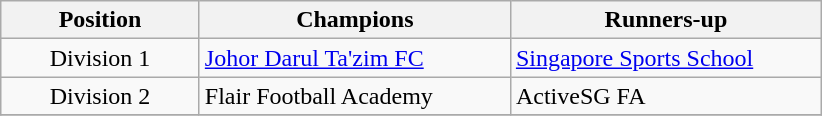<table class="wikitable" style="text-align:center">
<tr>
<th width='125'>Position</th>
<th width='200'>Champions</th>
<th width='200'>Runners-up</th>
</tr>
<tr>
<td>Division 1</td>
<td align='left'> <a href='#'>Johor Darul Ta'zim FC</a></td>
<td align='left'><a href='#'>Singapore Sports School</a></td>
</tr>
<tr>
<td>Division 2</td>
<td align='left'>Flair Football Academy</td>
<td align='left'>ActiveSG FA</td>
</tr>
<tr>
</tr>
</table>
